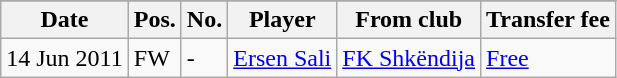<table class="wikitable">
<tr>
</tr>
<tr>
<th>Date</th>
<th>Pos.</th>
<th>No.</th>
<th>Player</th>
<th>From club</th>
<th>Transfer fee</th>
</tr>
<tr>
<td>14 Jun 2011</td>
<td>FW</td>
<td>-</td>
<td> <a href='#'>Ersen Sali</a></td>
<td> <a href='#'>FK Shkëndija</a></td>
<td><a href='#'>Free</a></td>
</tr>
</table>
